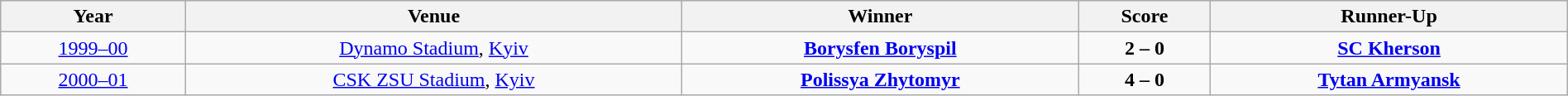<table class="wikitable" width=100% style="text-align: center;">
<tr>
<th>Year</th>
<th>Venue</th>
<th>Winner</th>
<th>Score</th>
<th>Runner-Up</th>
</tr>
<tr>
<td><a href='#'>1999–00</a></td>
<td><a href='#'>Dynamo Stadium</a>, <a href='#'>Kyiv</a></td>
<td><strong><a href='#'>Borysfen Boryspil</a></strong></td>
<td><strong>2 – 0</strong></td>
<td><strong><a href='#'>SC Kherson</a></strong></td>
</tr>
<tr>
<td><a href='#'>2000–01</a></td>
<td><a href='#'>CSK ZSU Stadium</a>, <a href='#'>Kyiv</a></td>
<td><strong><a href='#'>Polissya Zhytomyr</a></strong></td>
<td><strong>4 – 0</strong></td>
<td><strong><a href='#'>Tytan Armyansk</a></strong></td>
</tr>
</table>
